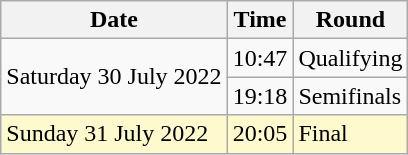<table class="wikitable">
<tr>
<th>Date</th>
<th>Time</th>
<th>Round</th>
</tr>
<tr>
<td rowspan=2>Saturday 30 July 2022</td>
<td>10:47</td>
<td>Qualifying</td>
</tr>
<tr>
<td>19:18</td>
<td>Semifinals</td>
</tr>
<tr>
<td style=background:lemonchiffon>Sunday 31 July 2022</td>
<td style=background:lemonchiffon>20:05</td>
<td style=background:lemonchiffon>Final</td>
</tr>
</table>
